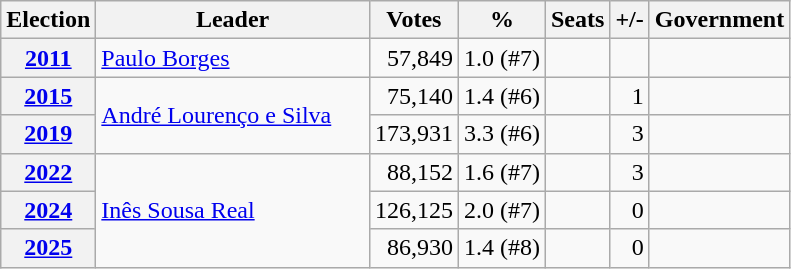<table class="wikitable" style="text-align:right;">
<tr>
<th>Election</th>
<th width="175px">Leader</th>
<th>Votes</th>
<th>%</th>
<th>Seats</th>
<th>+/-</th>
<th>Government</th>
</tr>
<tr>
<th><a href='#'>2011</a></th>
<td align="left"><a href='#'>Paulo Borges</a></td>
<td>57,849</td>
<td>1.0 (#7)</td>
<td></td>
<td></td>
<td></td>
</tr>
<tr>
<th><a href='#'>2015</a></th>
<td rowspan="2" align="left"><a href='#'>André Lourenço e Silva</a></td>
<td>75,140</td>
<td>1.4 (#6)</td>
<td></td>
<td>1</td>
<td></td>
</tr>
<tr>
<th><a href='#'>2019</a></th>
<td>173,931</td>
<td>3.3 (#6)</td>
<td></td>
<td>3</td>
<td></td>
</tr>
<tr>
<th><a href='#'>2022</a></th>
<td rowspan="3" align="left"><a href='#'>Inês Sousa Real</a></td>
<td>88,152</td>
<td>1.6 (#7)</td>
<td></td>
<td>3</td>
<td></td>
</tr>
<tr>
<th><a href='#'>2024</a></th>
<td>126,125</td>
<td>2.0 (#7)</td>
<td></td>
<td>0</td>
<td></td>
</tr>
<tr>
<th><a href='#'>2025</a></th>
<td>86,930</td>
<td>1.4 (#8)</td>
<td></td>
<td>0</td>
<td></td>
</tr>
</table>
